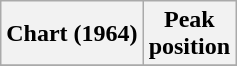<table class="wikitable sortable plainrowheaders">
<tr>
<th scope="col">Chart (1964)</th>
<th scope="col">Peak<br>position</th>
</tr>
<tr>
</tr>
</table>
